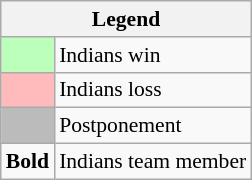<table class="wikitable" style="font-size:90%">
<tr>
<th colspan="2">Legend</th>
</tr>
<tr>
<td bgcolor="#bbffbb"> </td>
<td>Indians win</td>
</tr>
<tr>
<td bgcolor="#ffbbbb"> </td>
<td>Indians loss</td>
</tr>
<tr>
<td bgcolor="#bbbbbb"> </td>
<td>Postponement</td>
</tr>
<tr>
<td><strong>Bold</strong></td>
<td>Indians team member</td>
</tr>
</table>
